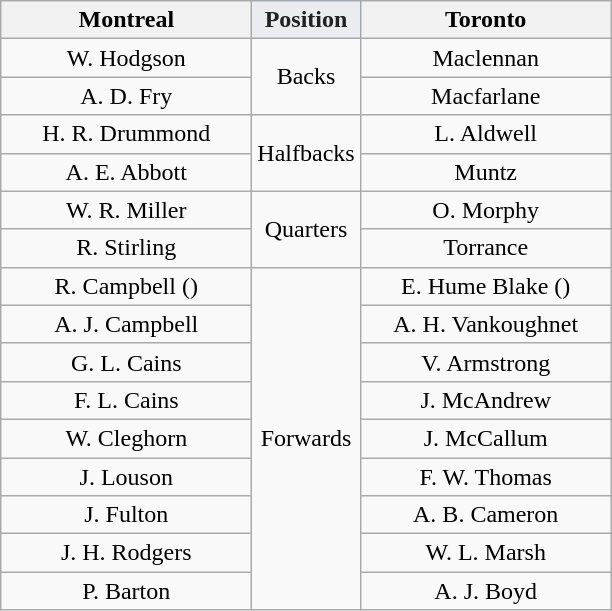<table class="wikitable" style="text-align:center">
<tr>
<th style="width:160px" style="background:black;color:white;border:2px dashed red">Montreal</th>
<th style="background:#EAECF0;color:#212121;border:1px solid #A2A9B1">Position</th>
<th style="width:160px" style="background:maroon;color:white;border:1px solid maroon">Toronto</th>
</tr>
<tr>
<td>W. Hodgson</td>
<td rowspan="2" style="text-align:center">Backs</td>
<td>Maclennan</td>
</tr>
<tr>
<td>A. D. Fry</td>
<td>Macfarlane</td>
</tr>
<tr>
<td>H. R. Drummond</td>
<td rowspan="2" style="text-align:center">Halfbacks</td>
<td>L. Aldwell</td>
</tr>
<tr>
<td>A. E. Abbott</td>
<td>Muntz</td>
</tr>
<tr>
<td>W. R. Miller</td>
<td rowspan="2" style="text-align:center">Quarters</td>
<td>O. Morphy</td>
</tr>
<tr>
<td>R. Stirling</td>
<td>Torrance</td>
</tr>
<tr>
<td>R. Campbell ()</td>
<td rowspan="9" style="text-align:center">Forwards</td>
<td>E. Hume Blake ()</td>
</tr>
<tr>
<td>A. J. Campbell</td>
<td>A. H. Vankoughnet</td>
</tr>
<tr>
<td>G. L. Cains</td>
<td>V. Armstrong</td>
</tr>
<tr>
<td>F. L. Cains</td>
<td>J. McAndrew</td>
</tr>
<tr>
<td>W. Cleghorn</td>
<td>J. McCallum</td>
</tr>
<tr>
<td>J. Louson</td>
<td>F. W. Thomas</td>
</tr>
<tr>
<td>J. Fulton</td>
<td>A. B. Cameron</td>
</tr>
<tr>
<td>J. H. Rodgers</td>
<td>W. L. Marsh</td>
</tr>
<tr>
<td>P. Barton</td>
<td>A. J. Boyd</td>
</tr>
</table>
